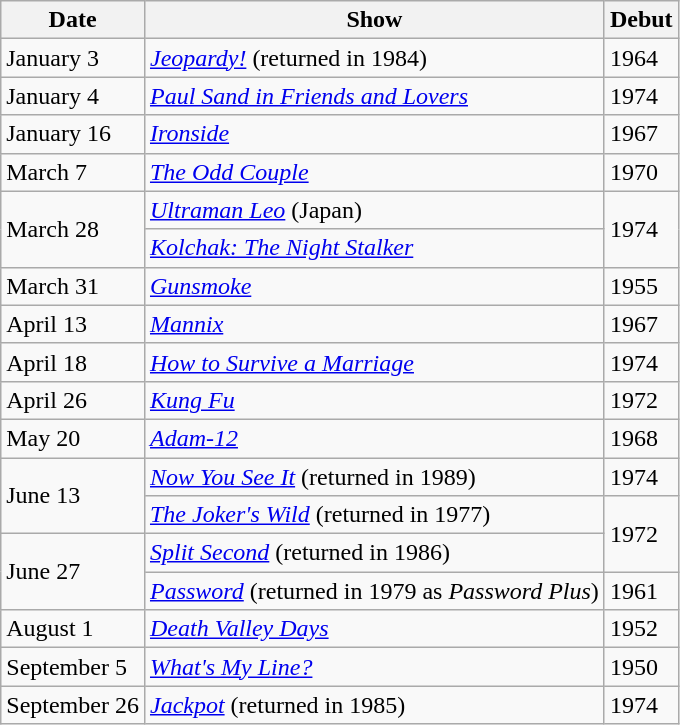<table class="wikitable">
<tr>
<th>Date</th>
<th>Show</th>
<th>Debut</th>
</tr>
<tr>
<td>January 3</td>
<td><em><a href='#'>Jeopardy!</a></em> (returned in 1984)</td>
<td>1964</td>
</tr>
<tr>
<td>January 4</td>
<td><em><a href='#'>Paul Sand in Friends and Lovers</a></em></td>
<td>1974</td>
</tr>
<tr>
<td>January 16</td>
<td><em><a href='#'>Ironside</a></em></td>
<td>1967</td>
</tr>
<tr>
<td>March 7</td>
<td><em><a href='#'>The Odd Couple</a></em></td>
<td>1970</td>
</tr>
<tr>
<td rowspan="2">March 28</td>
<td><em><a href='#'>Ultraman Leo</a></em> (Japan)</td>
<td rowspan="2">1974</td>
</tr>
<tr>
<td><em><a href='#'>Kolchak: The Night Stalker</a></em></td>
</tr>
<tr>
<td>March 31</td>
<td><em><a href='#'>Gunsmoke</a></em></td>
<td>1955</td>
</tr>
<tr>
<td>April 13</td>
<td><em><a href='#'>Mannix</a></em></td>
<td>1967</td>
</tr>
<tr>
<td>April 18</td>
<td><em><a href='#'>How to Survive a Marriage</a></em></td>
<td>1974</td>
</tr>
<tr>
<td>April 26</td>
<td><em><a href='#'>Kung Fu</a></em></td>
<td>1972</td>
</tr>
<tr>
<td>May 20</td>
<td><em><a href='#'>Adam-12</a></em></td>
<td>1968</td>
</tr>
<tr>
<td rowspan="2">June 13</td>
<td><em><a href='#'>Now You See It</a></em> (returned in 1989)</td>
<td>1974</td>
</tr>
<tr>
<td><em><a href='#'>The Joker's Wild</a></em> (returned in 1977)</td>
<td rowspan="2">1972</td>
</tr>
<tr>
<td rowspan="2">June 27</td>
<td><em><a href='#'>Split Second</a></em> (returned in 1986)</td>
</tr>
<tr>
<td><em><a href='#'>Password</a></em> (returned in 1979 as <em>Password Plus</em>)</td>
<td>1961</td>
</tr>
<tr>
<td>August 1</td>
<td><em><a href='#'>Death Valley Days</a></em></td>
<td>1952</td>
</tr>
<tr>
<td>September 5</td>
<td><em><a href='#'>What's My Line?</a></em></td>
<td>1950</td>
</tr>
<tr>
<td>September 26</td>
<td><em><a href='#'>Jackpot</a></em> (returned in 1985)</td>
<td>1974</td>
</tr>
</table>
